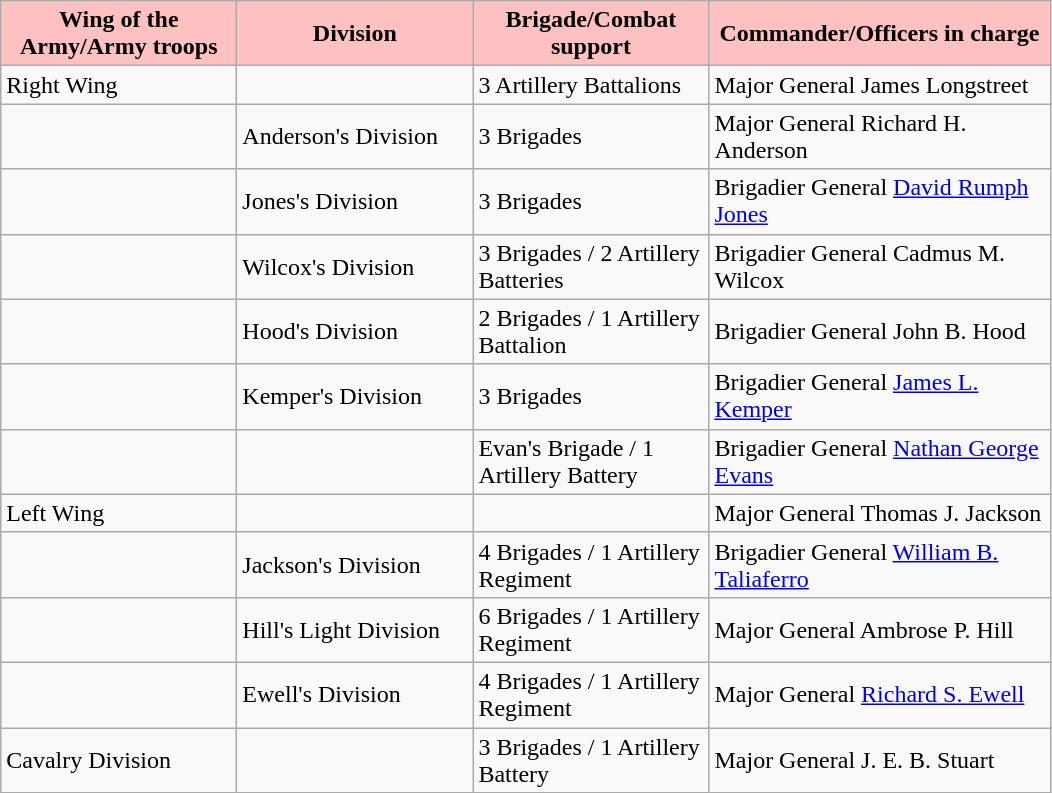<table class="wikitable">
<tr>
<th style="width:150px; background:#ffc1c1;">Wing of the Army/Army troops</th>
<th style="width:150px; background:#ffc1c1;">Division</th>
<th style="width:150px; background:#ffc1c1;">Brigade/Combat support</th>
<th style="width:220px; background:#ffc1c1;">Commander/Officers in charge</th>
</tr>
<tr>
<td>Right Wing</td>
<td></td>
<td>3 Artillery Battalions</td>
<td>Major General James Longstreet</td>
</tr>
<tr>
<td></td>
<td>Anderson's Division</td>
<td>3 Brigades</td>
<td>Major General Richard H. Anderson</td>
</tr>
<tr>
<td></td>
<td>Jones's Division</td>
<td>3 Brigades</td>
<td>Brigadier General <a href='#'>David Rumph Jones</a></td>
</tr>
<tr>
<td></td>
<td>Wilcox's Division</td>
<td>3 Brigades / 2 Artillery Batteries</td>
<td>Brigadier General Cadmus M. Wilcox</td>
</tr>
<tr>
<td></td>
<td>Hood's Division</td>
<td>2 Brigades / 1 Artillery Battalion</td>
<td>Brigadier General John B. Hood</td>
</tr>
<tr>
<td></td>
<td>Kemper's Division</td>
<td>3 Brigades</td>
<td>Brigadier General <a href='#'>James L. Kemper</a></td>
</tr>
<tr>
<td></td>
<td></td>
<td>Evan's Brigade / 1 Artillery Battery</td>
<td>Brigadier General <a href='#'>Nathan George Evans</a></td>
</tr>
<tr>
<td>Left Wing</td>
<td></td>
<td></td>
<td>Major General Thomas J. Jackson</td>
</tr>
<tr>
<td></td>
<td>Jackson's Division</td>
<td>4 Brigades / 1 Artillery Regiment</td>
<td>Brigadier General <a href='#'>William B. Taliaferro</a></td>
</tr>
<tr>
<td></td>
<td>Hill's Light Division</td>
<td>6 Brigades / 1 Artillery Regiment</td>
<td>Major General Ambrose P. Hill</td>
</tr>
<tr>
<td></td>
<td>Ewell's Division</td>
<td>4 Brigades / 1 Artillery Regiment</td>
<td>Major General <a href='#'>Richard S. Ewell</a></td>
</tr>
<tr>
<td>Cavalry Division</td>
<td></td>
<td>3 Brigades / 1 Artillery Battery</td>
<td>Major General J. E. B. Stuart</td>
</tr>
</table>
